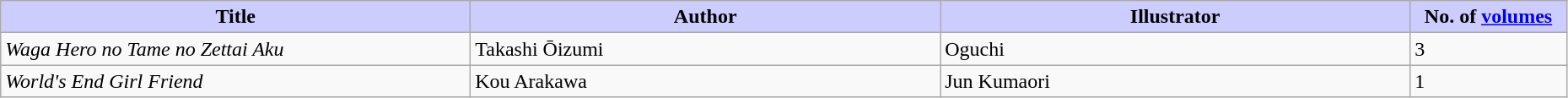<table class="wikitable" style="width: 98%;">
<tr>
<th width=30% style="background:#ccf;">Title</th>
<th width=30% style="background:#ccf;">Author</th>
<th width=30% style="background:#ccf;">Illustrator</th>
<th width=10% style="background:#ccf;">No. of <a href='#'>volumes</a></th>
</tr>
<tr>
<td><em>Waga Hero no Tame no Zettai Aku</em></td>
<td>Takashi Ōizumi</td>
<td>Oguchi</td>
<td>3</td>
</tr>
<tr>
<td><em>World's End Girl Friend </em></td>
<td>Kou Arakawa</td>
<td>Jun Kumaori</td>
<td>1</td>
</tr>
</table>
